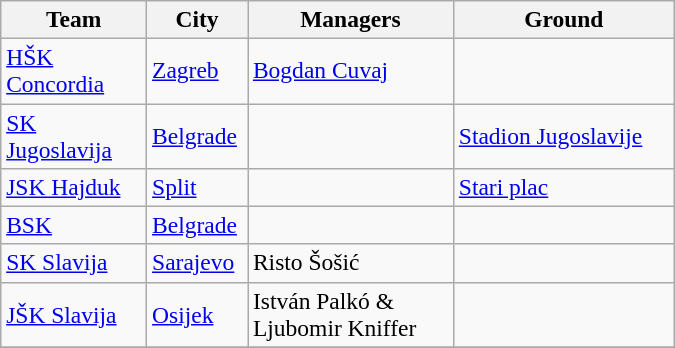<table class="wikitable sortable" style="text-align: left; font-size:98%;">
<tr>
<th width="90">Team</th>
<th width="60">City</th>
<th width="130">Managers</th>
<th width="140">Ground</th>
</tr>
<tr>
<td><a href='#'>HŠK Concordia</a></td>
<td><a href='#'>Zagreb</a></td>
<td> <a href='#'>Bogdan Cuvaj</a></td>
<td></td>
</tr>
<tr>
<td><a href='#'>SK Jugoslavija</a></td>
<td><a href='#'>Belgrade</a></td>
<td> </td>
<td><a href='#'>Stadion Jugoslavije</a></td>
</tr>
<tr>
<td><a href='#'>JSK Hajduk</a></td>
<td><a href='#'>Split</a></td>
<td> </td>
<td><a href='#'>Stari plac</a></td>
</tr>
<tr>
<td><a href='#'>BSK</a></td>
<td><a href='#'>Belgrade</a></td>
<td> </td>
<td></td>
</tr>
<tr>
<td><a href='#'>SK Slavija</a></td>
<td><a href='#'>Sarajevo</a></td>
<td> Risto Šošić</td>
<td></td>
</tr>
<tr>
<td><a href='#'>JŠK Slavija</a></td>
<td><a href='#'>Osijek</a></td>
<td> István Palkó &<br> Ljubomir Kniffer</td>
<td></td>
</tr>
<tr>
</tr>
</table>
